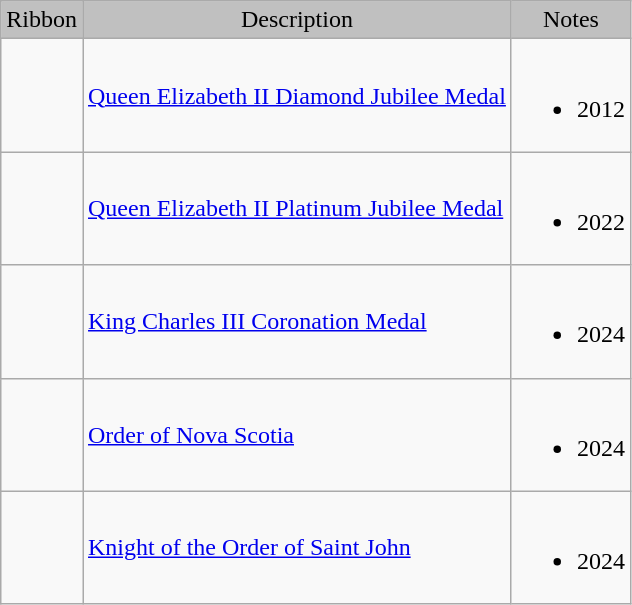<table class="wikitable">
<tr style="background:silver; text-align:center;">
<td>Ribbon</td>
<td>Description</td>
<td>Notes</td>
</tr>
<tr>
<td></td>
<td><a href='#'>Queen Elizabeth II Diamond Jubilee Medal</a></td>
<td><br><ul><li>2012</li></ul></td>
</tr>
<tr>
<td></td>
<td><a href='#'>Queen Elizabeth II Platinum Jubilee Medal</a></td>
<td><br><ul><li>2022</li></ul></td>
</tr>
<tr>
<td></td>
<td><a href='#'>King Charles III Coronation Medal</a></td>
<td><br><ul><li>2024</li></ul></td>
</tr>
<tr>
<td></td>
<td><a href='#'>Order of Nova Scotia</a></td>
<td><br><ul><li>2024</li></ul></td>
</tr>
<tr>
<td></td>
<td><a href='#'>Knight of the Order of Saint John</a></td>
<td><br><ul><li>2024</li></ul></td>
</tr>
</table>
